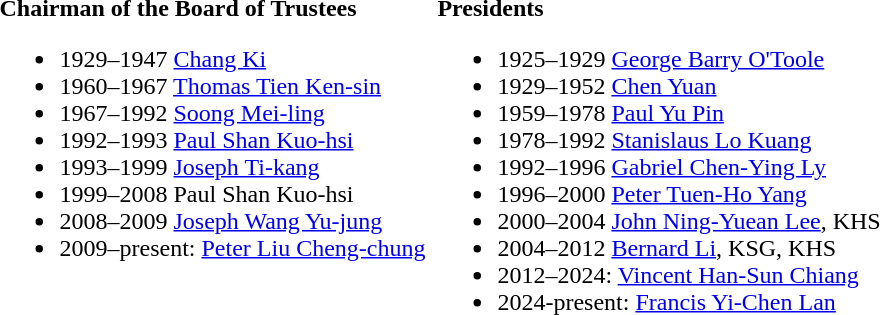<table>
<tr>
<td valign="top"><br><strong>Chairman of the Board of Trustees</strong><ul><li>1929–1947 <a href='#'>Chang Ki</a></li><li>1960–1967 <a href='#'>Thomas Tien Ken-sin</a></li><li>1967–1992 <a href='#'>Soong Mei-ling</a></li><li>1992–1993 <a href='#'>Paul Shan Kuo-hsi</a></li><li>1993–1999 <a href='#'>Joseph Ti-kang</a></li><li>1999–2008 Paul Shan Kuo-hsi</li><li>2008–2009 <a href='#'>Joseph Wang Yu-jung</a></li><li>2009–present: <a href='#'>Peter Liu Cheng-chung</a></li></ul></td>
<td valign="top"></td>
<td valign="top"><br><strong>Presidents</strong><ul><li>1925–1929 <a href='#'>George Barry O'Toole</a></li><li>1929–1952 <a href='#'>Chen Yuan</a></li><li>1959–1978 <a href='#'>Paul Yu Pin</a></li><li>1978–1992 <a href='#'>Stanislaus Lo Kuang</a></li><li>1992–1996 <a href='#'>Gabriel Chen-Ying Ly</a></li><li>1996–2000 <a href='#'>Peter Tuen-Ho Yang</a></li><li>2000–2004 <a href='#'>John Ning-Yuean Lee</a>, KHS</li><li>2004–2012 <a href='#'>Bernard Li</a>, KSG, KHS</li><li>2012–2024: <a href='#'>Vincent Han-Sun Chiang</a></li><li>2024-present: <a href='#'>Francis Yi-Chen Lan</a></li></ul></td>
<td valign="top"></td>
</tr>
</table>
